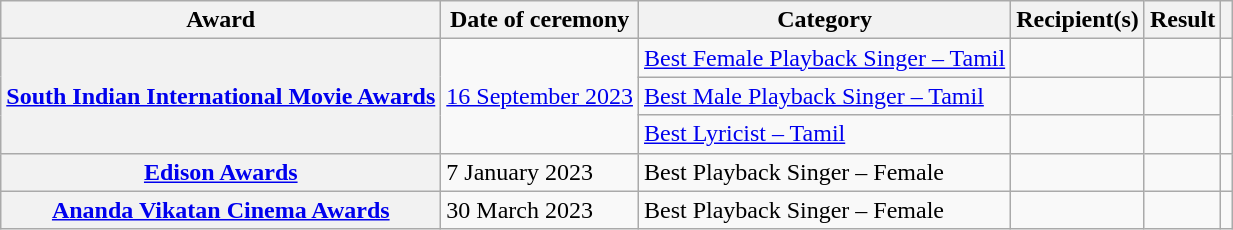<table class="wikitable plainrowheaders sortable">
<tr>
<th scope="col">Award</th>
<th scope="col">Date of ceremony</th>
<th scope="col">Category</th>
<th scope="col">Recipient(s)</th>
<th scope="col">Result</th>
<th scope="col" class="unsortable"></th>
</tr>
<tr>
<th scope="row" ; rowspan="3"><a href='#'>South Indian International Movie Awards</a></th>
<td rowspan="3"><a href='#'>16 September 2023</a></td>
<td><a href='#'>Best Female Playback Singer – Tamil</a></td>
<td></td>
<td></td>
<td></td>
</tr>
<tr>
<td><a href='#'>Best Male Playback Singer – Tamil</a></td>
<td></td>
<td></td>
<td rowspan="2"></td>
</tr>
<tr>
<td><a href='#'>Best Lyricist – Tamil</a></td>
<td></td>
<td></td>
</tr>
<tr>
<th scope="row" ; rowspan="1"><a href='#'>Edison Awards</a></th>
<td rowspan="1">7 January 2023</td>
<td>Best Playback Singer – Female</td>
<td></td>
<td></td>
<td rowspan="1"></td>
</tr>
<tr>
<th scope="row" ; rowspan="1"><a href='#'>Ananda Vikatan Cinema Awards</a></th>
<td rowspan="1">30 March 2023</td>
<td>Best Playback Singer – Female</td>
<td></td>
<td></td>
<td></td>
</tr>
</table>
